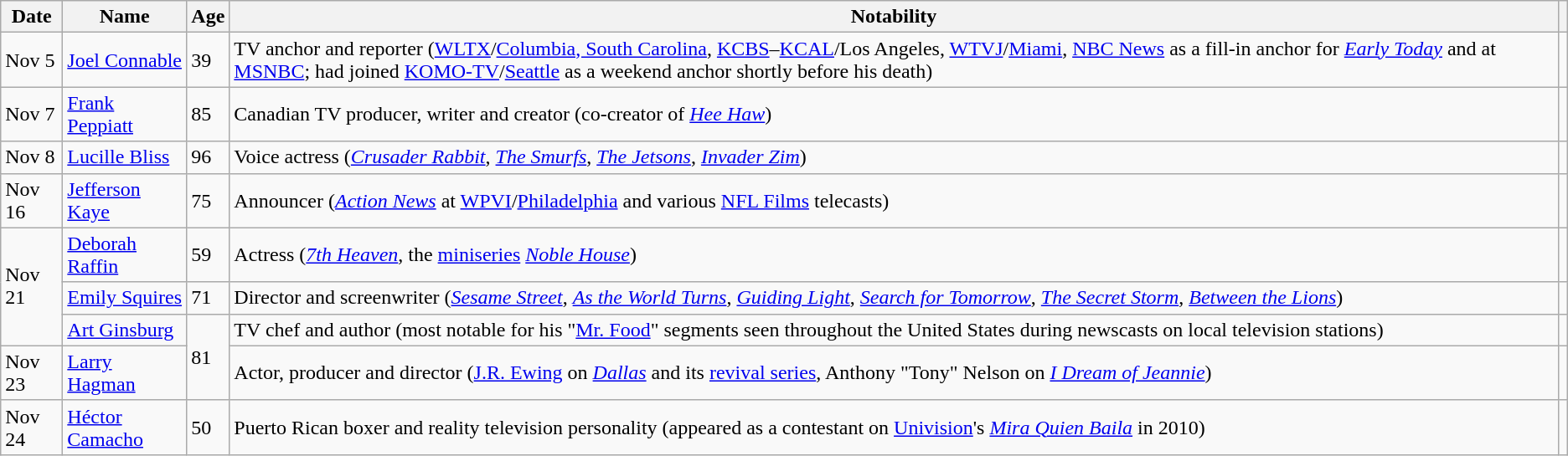<table class="wikitable sortable">
<tr ">
<th>Date</th>
<th>Name</th>
<th>Age</th>
<th>Notability</th>
<th class="unsortable"></th>
</tr>
<tr>
<td>Nov 5</td>
<td><a href='#'>Joel Connable</a></td>
<td>39</td>
<td>TV anchor and reporter (<a href='#'>WLTX</a>/<a href='#'>Columbia, South Carolina</a>, <a href='#'>KCBS</a>–<a href='#'>KCAL</a>/Los Angeles, <a href='#'>WTVJ</a>/<a href='#'>Miami</a>, <a href='#'>NBC News</a> as a fill-in anchor for <em><a href='#'>Early Today</a></em> and at <a href='#'>MSNBC</a>; had joined <a href='#'>KOMO-TV</a>/<a href='#'>Seattle</a> as a weekend anchor shortly before his death)</td>
<td><br></td>
</tr>
<tr>
<td>Nov 7</td>
<td><a href='#'>Frank Peppiatt</a></td>
<td>85</td>
<td>Canadian TV producer, writer and creator (co-creator of <em><a href='#'>Hee Haw</a></em>)</td>
<td></td>
</tr>
<tr>
<td>Nov 8</td>
<td><a href='#'>Lucille Bliss</a></td>
<td>96</td>
<td>Voice actress (<em><a href='#'>Crusader Rabbit</a></em>, <em><a href='#'>The Smurfs</a></em>, <em><a href='#'>The Jetsons</a></em>, <em><a href='#'>Invader Zim</a></em>)</td>
<td></td>
</tr>
<tr>
<td>Nov 16</td>
<td><a href='#'>Jefferson Kaye</a></td>
<td>75</td>
<td>Announcer (<em><a href='#'>Action News</a></em> at <a href='#'>WPVI</a>/<a href='#'>Philadelphia</a> and various <a href='#'>NFL Films</a> telecasts)</td>
<td></td>
</tr>
<tr>
<td rowspan="3">Nov 21</td>
<td><a href='#'>Deborah Raffin</a></td>
<td>59</td>
<td>Actress (<em><a href='#'>7th Heaven</a></em>, the <a href='#'>miniseries</a> <em><a href='#'>Noble House</a></em>)</td>
<td></td>
</tr>
<tr>
<td><a href='#'>Emily Squires</a></td>
<td>71</td>
<td>Director and screenwriter (<em><a href='#'>Sesame Street</a></em>, <em><a href='#'>As the World Turns</a></em>, <em><a href='#'>Guiding Light</a></em>, <em><a href='#'>Search for Tomorrow</a></em>, <em><a href='#'>The Secret Storm</a></em>, <em><a href='#'>Between the Lions</a></em>)</td>
<td></td>
</tr>
<tr>
<td><a href='#'>Art Ginsburg</a></td>
<td rowspan=2>81</td>
<td>TV chef and author (most notable for his "<a href='#'>Mr. Food</a>" segments seen throughout the United States during newscasts on local television stations)</td>
<td></td>
</tr>
<tr>
<td>Nov 23</td>
<td><a href='#'>Larry Hagman</a></td>
<td>Actor, producer and director (<a href='#'>J.R. Ewing</a> on <em><a href='#'>Dallas</a></em> and its <a href='#'>revival series</a>, Anthony "Tony" Nelson on <em><a href='#'>I Dream of Jeannie</a></em>)</td>
<td></td>
</tr>
<tr>
<td>Nov 24</td>
<td><a href='#'>Héctor Camacho</a></td>
<td>50</td>
<td>Puerto Rican boxer and reality television personality (appeared as a contestant on <a href='#'>Univision</a>'s <em><a href='#'>Mira Quien Baila</a></em> in 2010)</td>
<td></td>
</tr>
</table>
